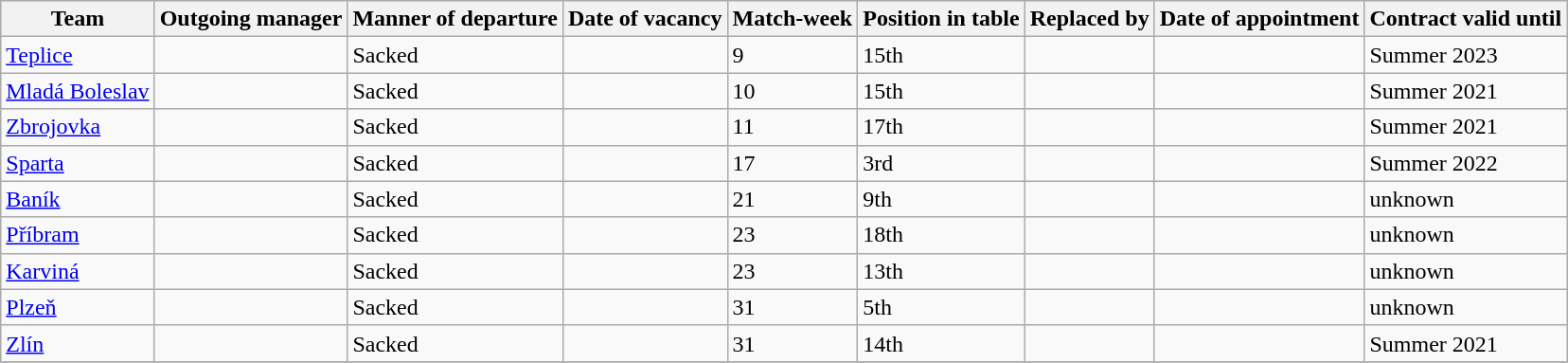<table class="wikitable sortable">
<tr>
<th>Team</th>
<th>Outgoing manager</th>
<th>Manner of departure</th>
<th>Date of vacancy</th>
<th>Match-week</th>
<th>Position in table</th>
<th>Replaced by</th>
<th>Date of appointment</th>
<th>Contract valid until</th>
</tr>
<tr>
<td><a href='#'>Teplice</a></td>
<td> </td>
<td>Sacked</td>
<td></td>
<td>9</td>
<td>15th</td>
<td> </td>
<td></td>
<td>Summer 2023</td>
</tr>
<tr>
<td><a href='#'>Mladá Boleslav</a></td>
<td>   </td>
<td>Sacked</td>
<td></td>
<td>10</td>
<td>15th</td>
<td> </td>
<td></td>
<td>Summer 2021</td>
</tr>
<tr>
<td><a href='#'>Zbrojovka</a></td>
<td>  </td>
<td>Sacked</td>
<td></td>
<td>11</td>
<td>17th</td>
<td>  </td>
<td></td>
<td>Summer 2021</td>
</tr>
<tr>
<td><a href='#'>Sparta</a></td>
<td>  </td>
<td>Sacked</td>
<td></td>
<td>17</td>
<td>3rd</td>
<td>  </td>
<td></td>
<td>Summer 2022</td>
</tr>
<tr>
<td><a href='#'>Baník</a></td>
<td>  </td>
<td>Sacked</td>
<td></td>
<td>21</td>
<td>9th</td>
<td> </td>
<td></td>
<td>unknown</td>
</tr>
<tr>
<td><a href='#'>Příbram</a></td>
<td>  </td>
<td>Sacked</td>
<td></td>
<td>23</td>
<td>18th</td>
<td> </td>
<td></td>
<td>unknown</td>
</tr>
<tr>
<td><a href='#'>Karviná</a></td>
<td>  </td>
<td>Sacked</td>
<td></td>
<td>23</td>
<td>13th</td>
<td> </td>
<td></td>
<td>unknown</td>
</tr>
<tr>
<td><a href='#'>Plzeň</a></td>
<td>  </td>
<td>Sacked</td>
<td></td>
<td>31</td>
<td>5th</td>
<td> </td>
<td></td>
<td>unknown</td>
</tr>
<tr>
<td><a href='#'>Zlín</a></td>
<td> </td>
<td>Sacked</td>
<td></td>
<td>31</td>
<td>14th</td>
<td> </td>
<td></td>
<td>Summer 2021</td>
</tr>
<tr>
</tr>
</table>
